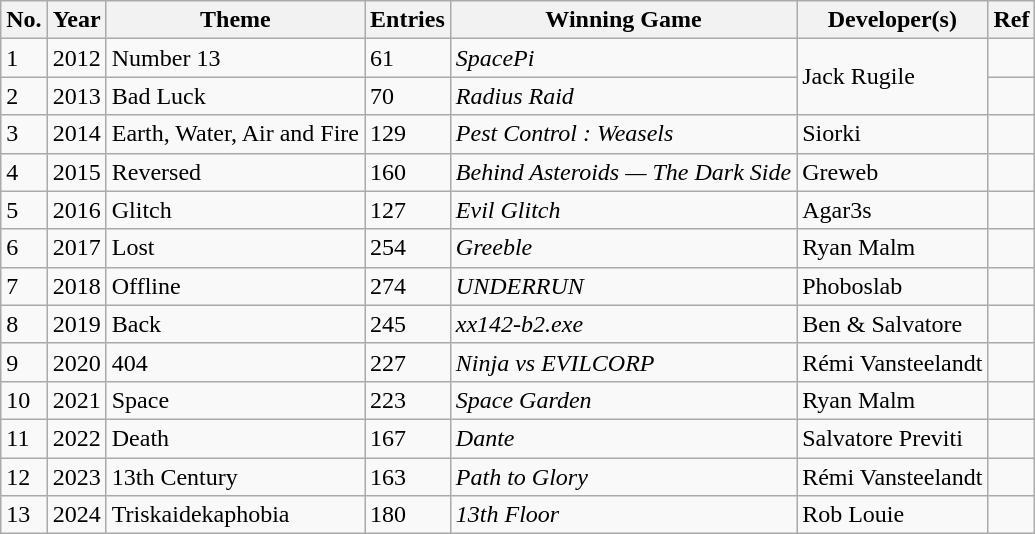<table class="wikitable">
<tr>
<th>No.</th>
<th>Year</th>
<th>Theme</th>
<th>Entries</th>
<th>Winning Game</th>
<th>Developer(s)</th>
<th>Ref</th>
</tr>
<tr>
<td>1</td>
<td>2012</td>
<td>Number 13</td>
<td>61</td>
<td><em>SpacePi</em></td>
<td rowspan="2">Jack Rugile</td>
<td></td>
</tr>
<tr>
<td>2</td>
<td>2013</td>
<td>Bad Luck</td>
<td>70</td>
<td><em>Radius Raid</em></td>
<td></td>
</tr>
<tr>
<td>3</td>
<td>2014</td>
<td>Earth, Water, Air and Fire</td>
<td>129</td>
<td><em>Pest Control : Weasels</em></td>
<td>Siorki</td>
<td></td>
</tr>
<tr>
<td>4</td>
<td>2015</td>
<td>Reversed</td>
<td>160</td>
<td><em>Behind Asteroids — The Dark Side</em></td>
<td>Greweb</td>
<td></td>
</tr>
<tr>
<td>5</td>
<td>2016</td>
<td>Glitch</td>
<td>127</td>
<td><em>Evil Glitch</em></td>
<td>Agar3s</td>
<td></td>
</tr>
<tr>
<td>6</td>
<td>2017</td>
<td>Lost</td>
<td>254</td>
<td><em>Greeble</em></td>
<td>Ryan Malm</td>
<td></td>
</tr>
<tr>
<td>7</td>
<td>2018</td>
<td>Offline</td>
<td>274</td>
<td><em>UNDERRUN</em></td>
<td>Phoboslab</td>
<td></td>
</tr>
<tr>
<td>8</td>
<td>2019</td>
<td>Back</td>
<td>245</td>
<td><em>xx142-b2.exe</em></td>
<td>Ben & Salvatore</td>
<td></td>
</tr>
<tr>
<td>9</td>
<td>2020</td>
<td>404</td>
<td>227</td>
<td><em>Ninja vs EVILCORP</em></td>
<td>Rémi Vansteelandt</td>
<td></td>
</tr>
<tr>
<td>10</td>
<td>2021</td>
<td>Space</td>
<td>223</td>
<td><em>Space Garden</em></td>
<td>Ryan Malm</td>
<td></td>
</tr>
<tr>
<td>11</td>
<td>2022</td>
<td>Death</td>
<td>167</td>
<td><em>Dante</em></td>
<td>Salvatore Previti</td>
<td></td>
</tr>
<tr>
<td>12</td>
<td>2023</td>
<td>13th Century</td>
<td>163</td>
<td><em>Path to Glory</em></td>
<td>Rémi Vansteelandt</td>
<td></td>
</tr>
<tr>
<td>13</td>
<td>2024</td>
<td>Triskaidekaphobia</td>
<td>180</td>
<td><em>13th Floor</em></td>
<td>Rob Louie</td>
<td></td>
</tr>
</table>
